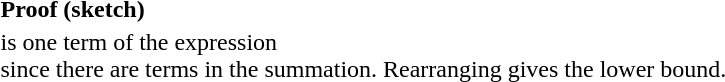<table class="toccolours collapsible collapsed" width="80%" style="text-align:left; margin-1.5em;">
<tr>
<th>Proof (sketch)</th>
</tr>
<tr>
<td> is one term of the expression<br>
since there are  terms in the summation. Rearranging gives the lower bound.</td>
</tr>
</table>
